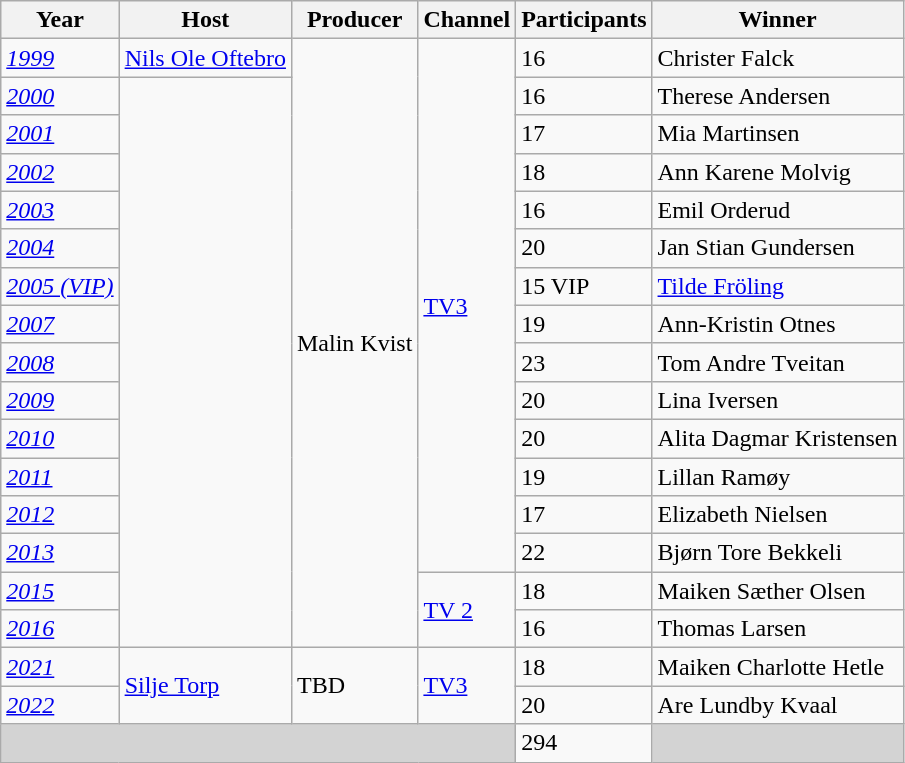<table class="wikitable">
<tr>
<th>Year</th>
<th>Host</th>
<th>Producer</th>
<th>Channel</th>
<th>Participants</th>
<th>Winner</th>
</tr>
<tr>
<td><a href='#'><em>1999</em></a></td>
<td><a href='#'>Nils Ole Oftebro</a></td>
<td rowspan=16>Malin Kvist</td>
<td rowspan=14><a href='#'>TV3</a></td>
<td>16</td>
<td>Christer Falck</td>
</tr>
<tr>
<td><a href='#'><em>2000</em></a></td>
<td rowspan=15></td>
<td>16</td>
<td>Therese Andersen</td>
</tr>
<tr>
<td><a href='#'><em>2001</em></a></td>
<td>17</td>
<td>Mia Martinsen</td>
</tr>
<tr>
<td><a href='#'><em>2002</em></a></td>
<td>18</td>
<td>Ann Karene Molvig</td>
</tr>
<tr>
<td><a href='#'><em>2003</em></a></td>
<td>16</td>
<td>Emil Orderud</td>
</tr>
<tr>
<td><a href='#'><em>2004</em></a></td>
<td>20</td>
<td>Jan Stian Gundersen</td>
</tr>
<tr>
<td><a href='#'><em>2005 (VIP)</em></a></td>
<td>15 VIP</td>
<td><a href='#'>Tilde Fröling</a></td>
</tr>
<tr>
<td><a href='#'><em>2007</em></a></td>
<td>19</td>
<td>Ann-Kristin Otnes</td>
</tr>
<tr>
<td><a href='#'><em>2008</em></a></td>
<td>23</td>
<td>Tom Andre Tveitan</td>
</tr>
<tr>
<td><a href='#'><em>2009</em></a></td>
<td>20</td>
<td>Lina Iversen</td>
</tr>
<tr>
<td><a href='#'><em>2010</em></a></td>
<td>20</td>
<td>Alita Dagmar Kristensen</td>
</tr>
<tr>
<td><a href='#'><em>2011</em></a></td>
<td>19</td>
<td>Lillan Ramøy</td>
</tr>
<tr>
<td><a href='#'><em>2012</em></a></td>
<td>17</td>
<td>Elizabeth Nielsen</td>
</tr>
<tr>
<td><a href='#'><em>2013</em></a></td>
<td>22</td>
<td>Bjørn Tore Bekkeli</td>
</tr>
<tr>
<td><a href='#'><em>2015</em></a></td>
<td rowspan=2><a href='#'>TV 2</a></td>
<td>18</td>
<td>Maiken Sæther Olsen</td>
</tr>
<tr>
<td><a href='#'><em>2016</em></a></td>
<td>16</td>
<td>Thomas Larsen</td>
</tr>
<tr>
<td><a href='#'><em>2021</em></a></td>
<td rowspan="2"><a href='#'>Silje Torp</a></td>
<td rowspan="2">TBD</td>
<td rowspan="2"><a href='#'>TV3</a></td>
<td>18</td>
<td>Maiken Charlotte Hetle</td>
</tr>
<tr>
<td><a href='#'><em>2022</em></a></td>
<td>20</td>
<td>Are Lundby Kvaal</td>
</tr>
<tr>
<td bgcolor="lightgray" colspan=4></td>
<td>294</td>
<td bgcolor="lightgray"></td>
</tr>
</table>
